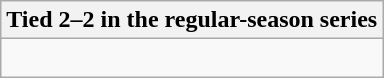<table class="wikitable collapsible collapsed">
<tr>
<th>Tied 2–2 in the regular-season series</th>
</tr>
<tr>
<td><br>


</td>
</tr>
</table>
